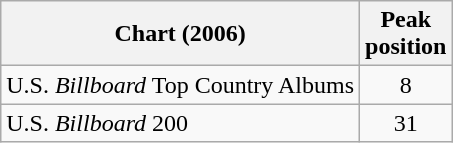<table class="wikitable">
<tr>
<th>Chart (2006)</th>
<th>Peak<br>position</th>
</tr>
<tr>
<td>U.S. <em>Billboard</em> Top Country Albums</td>
<td align="center">8</td>
</tr>
<tr>
<td>U.S. <em>Billboard</em> 200</td>
<td align="center">31</td>
</tr>
</table>
